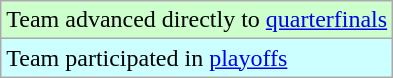<table class="wikitable">
<tr style="width:10px; background:#cfc;">
<td>Team advanced directly to <a href='#'>quarterfinals</a></td>
</tr>
<tr style="width:10px; background:#cff;">
<td>Team participated in <a href='#'>playoffs</a></td>
</tr>
</table>
